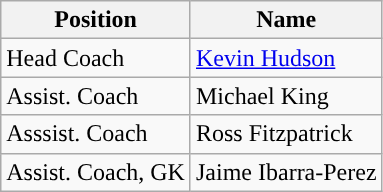<table class= wikitable>
<tr>
<th width=px>Position</th>
<th width=px>Name</th>
</tr>
<tr>
<td>Head Coach</td>
<td> <a href='#'>Kevin Hudson</a></td>
</tr>
<tr>
<td>Assist. Coach</td>
<td> Michael King</td>
</tr>
<tr>
<td>Asssist. Coach</td>
<td> Ross Fitzpatrick</td>
</tr>
<tr>
<td>Assist. Coach, GK</td>
<td> Jaime Ibarra-Perez</td>
</tr>
</table>
